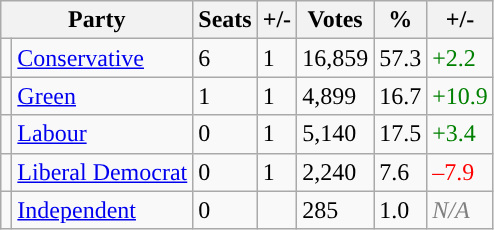<table class="wikitable">
<tr>
<th colspan="2">Party</th>
<th>Seats</th>
<th>+/-</th>
<th>Votes</th>
<th>%</th>
<th>+/-</th>
</tr>
<tr>
<td style="background-color: "></td>
<td><a href='#'>Conservative</a></td>
<td>6</td>
<td> 1</td>
<td>16,859</td>
<td>57.3</td>
<td style="color:green">+2.2</td>
</tr>
<tr>
<td style="background-color: "></td>
<td><a href='#'>Green</a></td>
<td>1</td>
<td> 1</td>
<td>4,899</td>
<td>16.7</td>
<td style="color:green">+10.9</td>
</tr>
<tr>
<td style="background-color: "></td>
<td><a href='#'>Labour</a></td>
<td>0</td>
<td> 1</td>
<td>5,140</td>
<td>17.5</td>
<td style="color:green">+3.4</td>
</tr>
<tr>
<td style="background-color: "></td>
<td><a href='#'>Liberal Democrat</a></td>
<td>0</td>
<td> 1</td>
<td>2,240</td>
<td>7.6</td>
<td style="color:red">–7.9</td>
</tr>
<tr>
<td style="background-color: "></td>
<td><a href='#'>Independent</a></td>
<td>0</td>
<td></td>
<td>285</td>
<td>1.0</td>
<td span style="color:grey"><em>N/A</em></td>
</tr>
</table>
